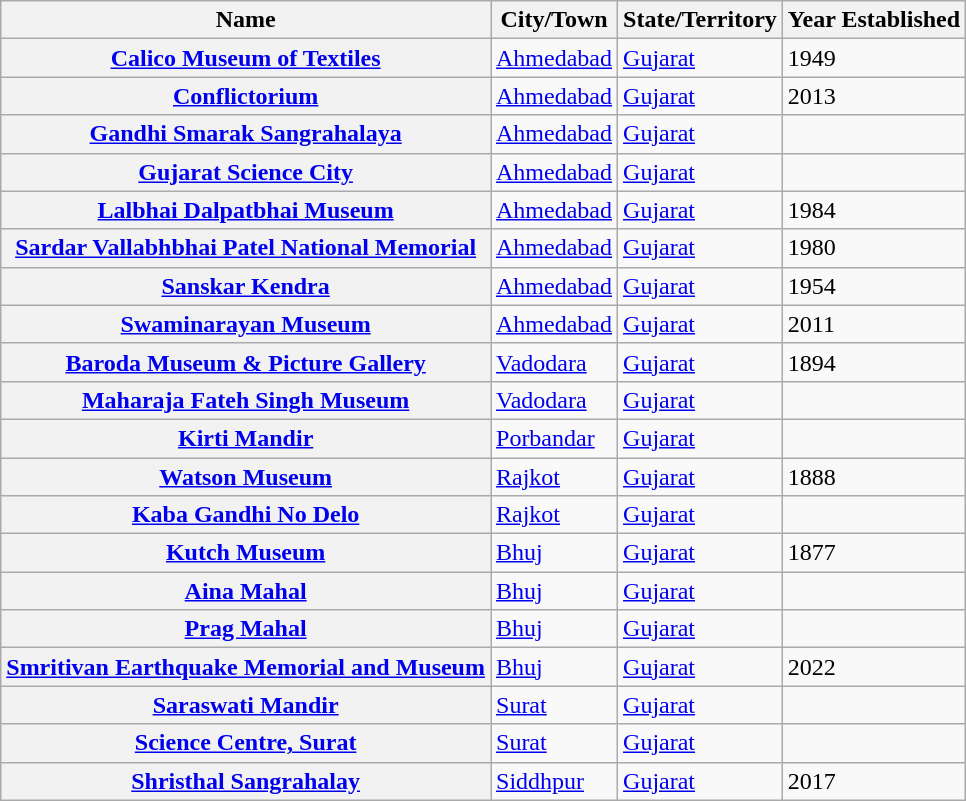<table class="wikitable sortable">
<tr>
<th scope=col>Name</th>
<th scope=col>City/Town</th>
<th scope=col>State/Territory</th>
<th scope=col>Year Established</th>
</tr>
<tr>
<th scope=row><a href='#'>Calico Museum of Textiles</a></th>
<td><a href='#'>Ahmedabad</a></td>
<td><a href='#'>Gujarat</a></td>
<td>1949</td>
</tr>
<tr>
<th scope=row><a href='#'>Conflictorium</a></th>
<td><a href='#'>Ahmedabad</a></td>
<td><a href='#'>Gujarat</a></td>
<td>2013</td>
</tr>
<tr>
<th scope=row><a href='#'>Gandhi Smarak Sangrahalaya</a></th>
<td><a href='#'>Ahmedabad</a></td>
<td><a href='#'>Gujarat</a></td>
<td></td>
</tr>
<tr>
<th scope=row><a href='#'>Gujarat Science City</a></th>
<td><a href='#'>Ahmedabad</a></td>
<td><a href='#'>Gujarat</a></td>
<td></td>
</tr>
<tr>
<th scope=row><a href='#'>Lalbhai Dalpatbhai Museum</a></th>
<td><a href='#'>Ahmedabad</a></td>
<td><a href='#'>Gujarat</a></td>
<td>1984</td>
</tr>
<tr>
<th scope=row><a href='#'>Sardar Vallabhbhai Patel National Memorial</a></th>
<td><a href='#'>Ahmedabad</a></td>
<td><a href='#'>Gujarat</a></td>
<td>1980</td>
</tr>
<tr>
<th scope=row><a href='#'>Sanskar Kendra</a></th>
<td><a href='#'>Ahmedabad</a></td>
<td><a href='#'>Gujarat</a></td>
<td>1954</td>
</tr>
<tr>
<th scope=row><a href='#'>Swaminarayan Museum</a></th>
<td><a href='#'>Ahmedabad</a></td>
<td><a href='#'>Gujarat</a></td>
<td>2011</td>
</tr>
<tr>
<th scope=row><a href='#'>Baroda Museum & Picture Gallery</a></th>
<td><a href='#'>Vadodara</a></td>
<td><a href='#'>Gujarat</a></td>
<td>1894</td>
</tr>
<tr>
<th scope=row><a href='#'>Maharaja Fateh Singh Museum</a></th>
<td><a href='#'>Vadodara</a></td>
<td><a href='#'>Gujarat</a></td>
<td></td>
</tr>
<tr>
<th scope=row><a href='#'>Kirti Mandir</a></th>
<td><a href='#'>Porbandar</a></td>
<td><a href='#'>Gujarat</a></td>
<td></td>
</tr>
<tr>
<th scope=row><a href='#'>Watson Museum</a></th>
<td><a href='#'>Rajkot</a></td>
<td><a href='#'>Gujarat</a></td>
<td>1888</td>
</tr>
<tr>
<th scope=row><a href='#'>Kaba Gandhi No Delo</a></th>
<td><a href='#'>Rajkot</a></td>
<td><a href='#'>Gujarat</a></td>
<td></td>
</tr>
<tr>
<th scope=row><a href='#'>Kutch Museum</a></th>
<td><a href='#'>Bhuj</a></td>
<td><a href='#'>Gujarat</a></td>
<td>1877</td>
</tr>
<tr>
<th scope=row><a href='#'>Aina Mahal</a></th>
<td><a href='#'>Bhuj</a></td>
<td><a href='#'>Gujarat</a></td>
<td></td>
</tr>
<tr>
<th scope=row><a href='#'>Prag Mahal</a></th>
<td><a href='#'>Bhuj</a></td>
<td><a href='#'>Gujarat</a></td>
<td></td>
</tr>
<tr>
<th scope=row><a href='#'>Smritivan Earthquake Memorial and Museum</a></th>
<td><a href='#'>Bhuj</a></td>
<td><a href='#'>Gujarat</a></td>
<td>2022</td>
</tr>
<tr>
<th scope=row><a href='#'>Saraswati Mandir</a></th>
<td><a href='#'>Surat</a></td>
<td><a href='#'>Gujarat</a></td>
<td></td>
</tr>
<tr>
<th scope=row><a href='#'>Science Centre, Surat</a></th>
<td><a href='#'>Surat</a></td>
<td><a href='#'>Gujarat</a></td>
<td></td>
</tr>
<tr>
<th scope=row><a href='#'>Shristhal Sangrahalay</a></th>
<td><a href='#'>Siddhpur</a></td>
<td><a href='#'>Gujarat</a></td>
<td>2017</td>
</tr>
</table>
